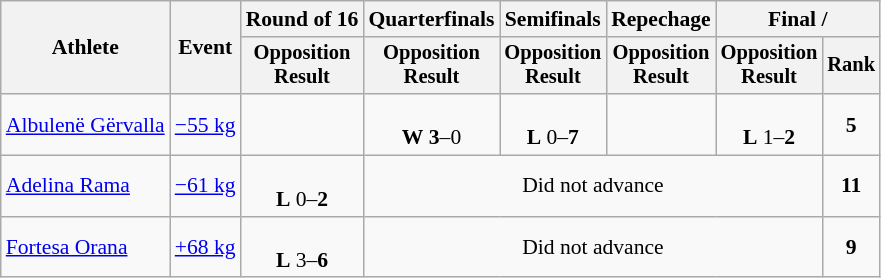<table class="wikitable" style="font-size:90%">
<tr>
<th rowspan="2">Athlete</th>
<th rowspan="2">Event</th>
<th>Round of 16</th>
<th>Quarterfinals</th>
<th>Semifinals</th>
<th>Repechage</th>
<th colspan=2>Final / </th>
</tr>
<tr style="font-size:95%">
<th>Opposition<br>Result</th>
<th>Opposition<br>Result</th>
<th>Opposition<br>Result</th>
<th>Opposition<br>Result</th>
<th>Opposition<br>Result</th>
<th>Rank</th>
</tr>
<tr align=center>
<td align=left><a href='#'>Albulenë Gërvalla</a></td>
<td align=left><a href='#'>−55 kg</a></td>
<td></td>
<td><br><strong>W</strong> <strong>3</strong>–0</td>
<td><br><strong>L</strong> 0–<strong>7</strong></td>
<td></td>
<td><br><strong>L</strong> 1–<strong>2</strong></td>
<td><strong>5</strong></td>
</tr>
<tr align=center>
<td align=left><a href='#'>Adelina Rama</a></td>
<td align=left><a href='#'>−61 kg</a></td>
<td><br><strong>L</strong> 0–<strong>2</strong></td>
<td colspan=4 align=center>Did not advance</td>
<td><strong>11</strong></td>
</tr>
<tr align=center>
<td align=left><a href='#'>Fortesa Orana</a></td>
<td align=left><a href='#'>+68 kg</a></td>
<td><br><strong>L</strong> 3–<strong>6</strong></td>
<td colspan=4 align=center>Did not advance</td>
<td><strong>9</strong></td>
</tr>
</table>
